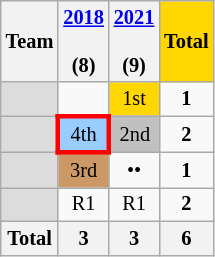<table class="wikitable" style="text-align:center; font-size:85%;">
<tr>
<th>Team</th>
<th><a href='#'>2018</a><br><br>(8)</th>
<th><a href='#'>2021</a><br><br>(9)</th>
<td bgcolor=gold><strong>Total</strong></td>
</tr>
<tr>
<td align=left bgcolor=DCDCDC></td>
<td colspan=1></td>
<td bgcolor=Gold>1st</td>
<td><strong>1</strong></td>
</tr>
<tr>
<td align=left bgcolor=DCDCDC></td>
<td style="border:3px solid red" bgcolor=#9acdff>4th</td>
<td bgcolor=Silver>2nd</td>
<td><strong>2</strong></td>
</tr>
<tr>
<td align=left bgcolor=DCDCDC></td>
<td bgcolor=#cc9966>3rd</td>
<td>••</td>
<td><strong>1</strong></td>
</tr>
<tr>
<td align=left bgcolor=DCDCDC></td>
<td>R1<br></td>
<td>R1<br></td>
<td><strong>2</strong></td>
</tr>
<tr>
<th>Total</th>
<th>3</th>
<th>3</th>
<th>6</th>
</tr>
</table>
